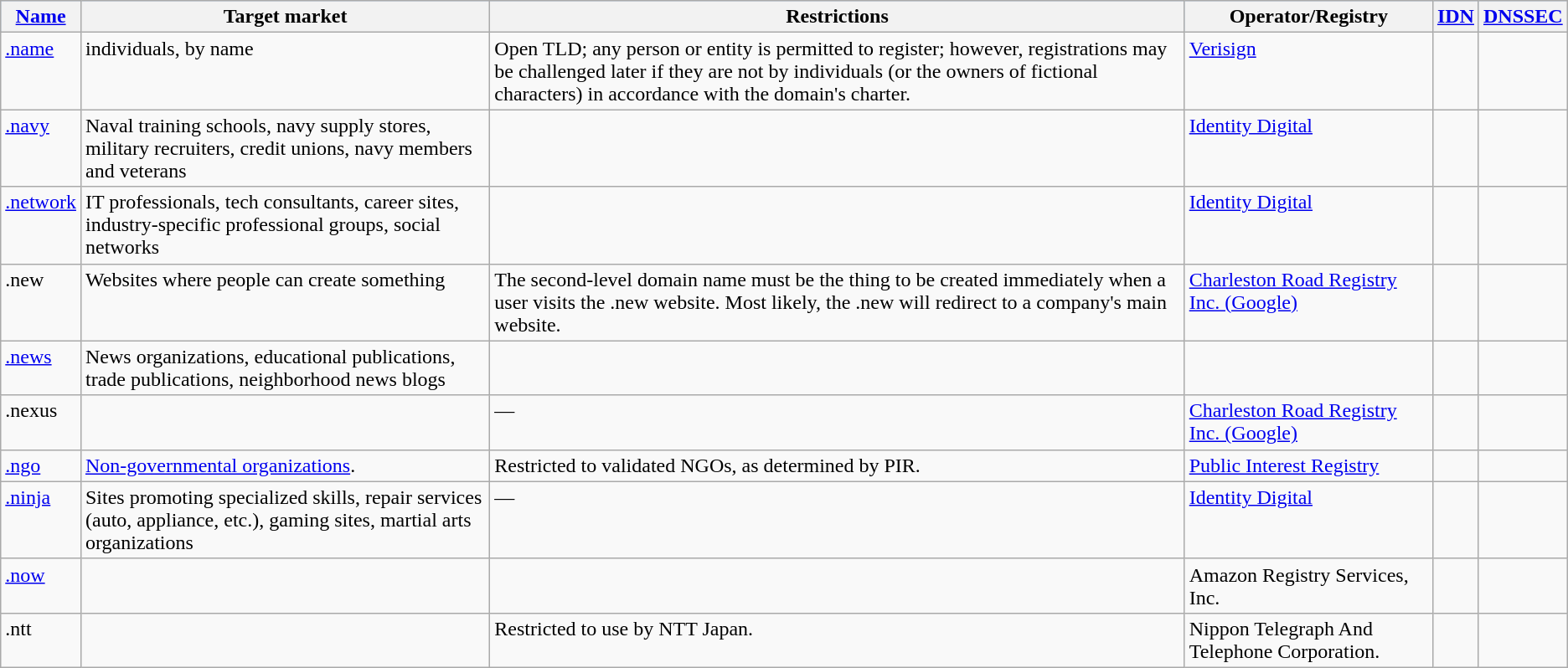<table class="wikitable sortable">
<tr style="background:#a0d0ff;">
<th><a href='#'>Name</a></th>
<th>Target market</th>
<th class="unsortable">Restrictions</th>
<th>Operator/Registry</th>
<th><a href='#'>IDN</a></th>
<th><a href='#'>DNSSEC</a></th>
</tr>
<tr valign="top">
<td><a href='#'>.name</a></td>
<td>individuals, by name</td>
<td>Open TLD; any person or entity is permitted to register; however, registrations may be challenged later if they are not by individuals (or the owners of fictional characters) in accordance with the domain's charter.</td>
<td><a href='#'>Verisign</a></td>
<td></td>
<td></td>
</tr>
<tr valign="top">
<td><a href='#'>.navy</a></td>
<td>Naval training schools, navy supply stores, military recruiters, credit unions, navy members and veterans</td>
<td></td>
<td><a href='#'>Identity Digital</a></td>
<td></td>
<td></td>
</tr>
<tr valign="top">
<td><a href='#'>.network</a></td>
<td>IT professionals, tech consultants, career sites, industry-specific professional groups, social networks</td>
<td></td>
<td><a href='#'>Identity Digital</a></td>
<td></td>
<td></td>
</tr>
<tr valign="top">
<td>.new</td>
<td>Websites where people can create something</td>
<td>The second-level domain name must be the thing to be created immediately when a user visits the .new website. Most likely, the .new will redirect to a company's main website.</td>
<td><a href='#'>Charleston Road Registry Inc. (Google)</a></td>
<td></td>
<td></td>
</tr>
<tr valign="top">
<td><a href='#'>.news</a></td>
<td>News organizations, educational publications, trade publications, neighborhood news blogs</td>
<td></td>
<td></td>
<td></td>
<td></td>
</tr>
<tr valign="top">
<td>.nexus</td>
<td></td>
<td>—</td>
<td><a href='#'>Charleston Road Registry Inc. (Google)</a></td>
<td></td>
<td></td>
</tr>
<tr valign="top">
<td><a href='#'>.ngo</a></td>
<td><a href='#'>Non-governmental organizations</a>.</td>
<td>Restricted to validated NGOs, as determined by PIR.</td>
<td><a href='#'>Public Interest Registry</a></td>
<td></td>
<td></td>
</tr>
<tr valign="top">
<td><a href='#'>.ninja</a></td>
<td>Sites promoting specialized skills, repair services (auto, appliance, etc.), gaming sites, martial arts organizations</td>
<td>—</td>
<td><a href='#'>Identity Digital</a></td>
<td></td>
<td></td>
</tr>
<tr valign="top">
<td><a href='#'>.now</a></td>
<td></td>
<td></td>
<td>Amazon Registry Services, Inc.</td>
<td></td>
<td></td>
</tr>
<tr valign=top>
<td>.ntt</td>
<td></td>
<td>Restricted to use by NTT Japan.</td>
<td>Nippon Telegraph And Telephone Corporation.</td>
<td></td>
<td></td>
</tr>
</table>
